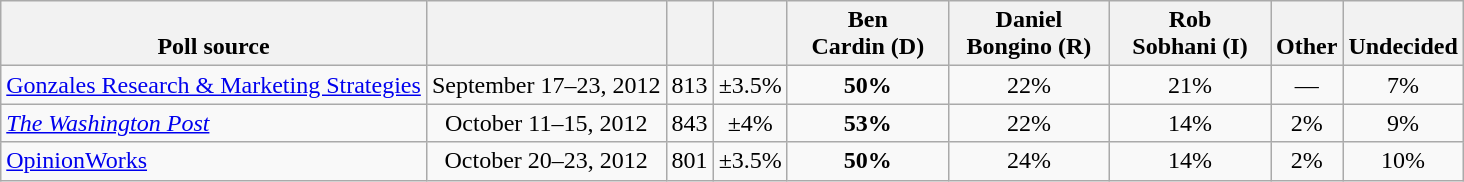<table class="wikitable" style="text-align:center">
<tr valign= bottom>
<th>Poll source</th>
<th></th>
<th></th>
<th></th>
<th style="width:100px;">Ben<br>Cardin (D)</th>
<th style="width:100px;">Daniel<br>Bongino (R)</th>
<th style="width:100px;">Rob<br>Sobhani (I)</th>
<th>Other</th>
<th>Undecided</th>
</tr>
<tr>
<td align=left><a href='#'>Gonzales Research & Marketing Strategies</a></td>
<td>September 17–23, 2012</td>
<td>813</td>
<td>±3.5%</td>
<td><strong>50%</strong></td>
<td>22%</td>
<td>21%</td>
<td>—</td>
<td>7%</td>
</tr>
<tr>
<td align=left><em><a href='#'>The Washington Post</a></em></td>
<td>October 11–15, 2012</td>
<td>843</td>
<td>±4%</td>
<td><strong>53%</strong></td>
<td>22%</td>
<td>14%</td>
<td>2%</td>
<td>9%</td>
</tr>
<tr>
<td align=left><a href='#'>OpinionWorks</a></td>
<td>October 20–23, 2012</td>
<td>801</td>
<td>±3.5%</td>
<td><strong>50%</strong></td>
<td>24%</td>
<td>14%</td>
<td>2%</td>
<td>10%</td>
</tr>
</table>
